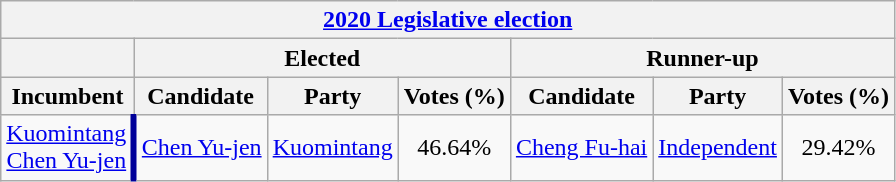<table class="wikitable collapsible sortable" style="text-align:center">
<tr>
<th colspan=7><a href='#'>2020 Legislative election</a></th>
</tr>
<tr>
<th> </th>
<th colspan=3>Elected</th>
<th colspan=3>Runner-up</th>
</tr>
<tr>
<th>Incumbent</th>
<th>Candidate</th>
<th>Party</th>
<th>Votes (%)</th>
<th>Candidate</th>
<th>Party</th>
<th>Votes (%)</th>
</tr>
<tr>
<td><a href='#'>Kuomintang</a><br><a href='#'>Chen Yu-jen</a></td>
<td align="center" style="border-left:4px solid #000099;"><a href='#'>Chen Yu-jen</a></td>
<td align="left"><a href='#'>Kuomintang</a></td>
<td>46.64%</td>
<td><a href='#'>Cheng Fu-hai</a></td>
<td align="left"><a href='#'>Independent</a></td>
<td>29.42%</td>
</tr>
</table>
